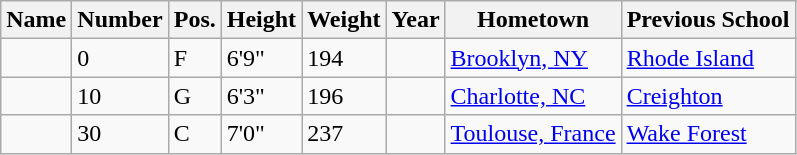<table class="wikitable sortable">
<tr>
<th>Name</th>
<th>Number</th>
<th>Pos.</th>
<th>Height</th>
<th>Weight</th>
<th>Year</th>
<th>Hometown</th>
<th class="unsortable">Previous School</th>
</tr>
<tr>
<td></td>
<td>0</td>
<td>F</td>
<td>6'9"</td>
<td>194</td>
<td></td>
<td><a href='#'>Brooklyn, NY</a></td>
<td><a href='#'>Rhode Island</a></td>
</tr>
<tr>
<td></td>
<td>10</td>
<td>G</td>
<td>6'3"</td>
<td>196</td>
<td></td>
<td><a href='#'>Charlotte, NC</a></td>
<td><a href='#'>Creighton</a></td>
</tr>
<tr>
<td></td>
<td>30</td>
<td>C</td>
<td>7'0"</td>
<td>237</td>
<td></td>
<td><a href='#'>Toulouse, France</a></td>
<td><a href='#'>Wake Forest</a></td>
</tr>
</table>
